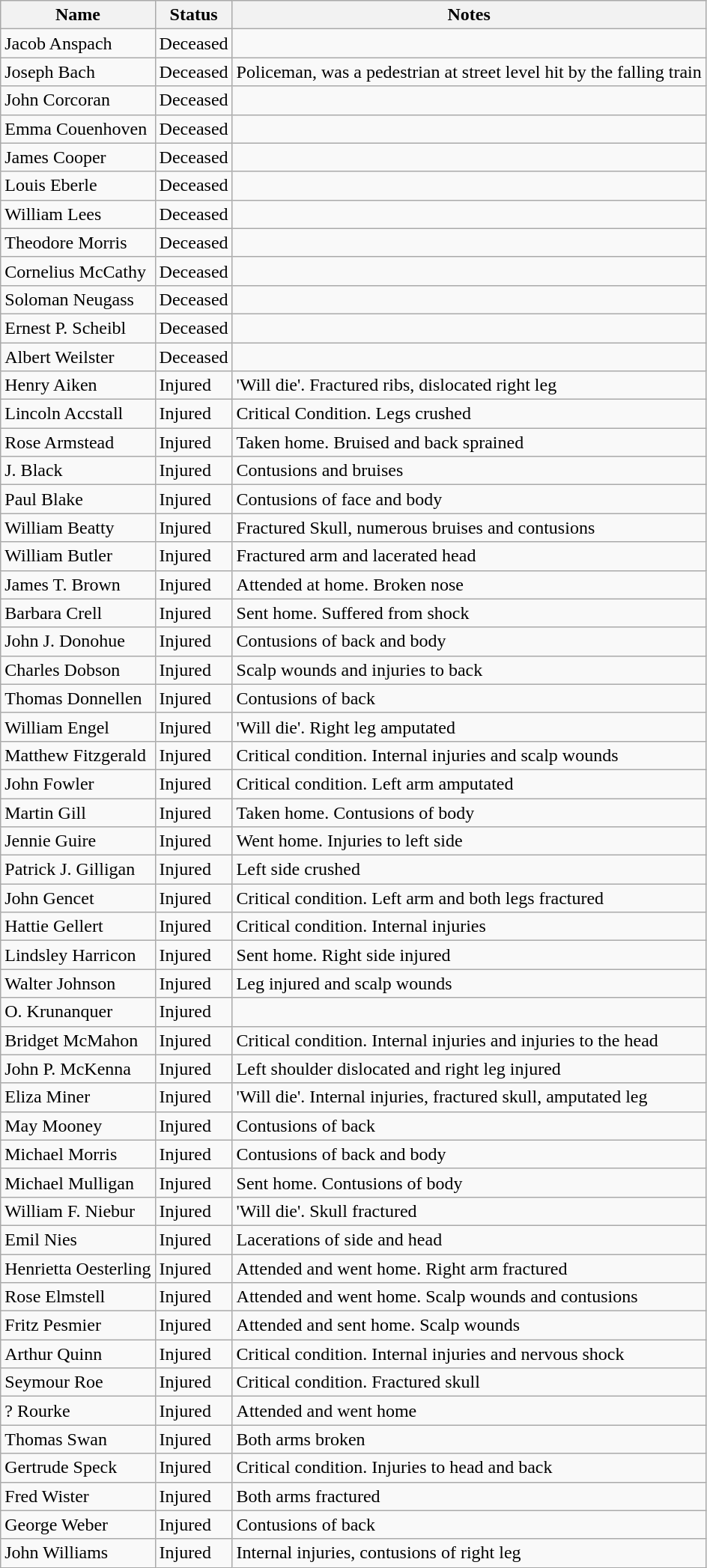<table class="wikitable sortable mw-collapsible mw-collapsed">
<tr>
<th>Name</th>
<th>Status</th>
<th>Notes</th>
</tr>
<tr>
<td>Jacob Anspach</td>
<td>Deceased</td>
<td></td>
</tr>
<tr>
<td>Joseph Bach</td>
<td>Deceased</td>
<td>Policeman, was a pedestrian at street level hit by the falling train</td>
</tr>
<tr>
<td>John Corcoran</td>
<td>Deceased</td>
<td></td>
</tr>
<tr>
<td>Emma Couenhoven</td>
<td>Deceased</td>
<td></td>
</tr>
<tr>
<td>James Cooper</td>
<td>Deceased</td>
<td></td>
</tr>
<tr>
<td>Louis Eberle</td>
<td>Deceased</td>
<td></td>
</tr>
<tr>
<td>William Lees</td>
<td>Deceased</td>
<td></td>
</tr>
<tr>
<td>Theodore Morris</td>
<td>Deceased</td>
<td></td>
</tr>
<tr>
<td>Cornelius McCathy</td>
<td>Deceased</td>
<td></td>
</tr>
<tr>
<td>Soloman Neugass</td>
<td>Deceased</td>
<td></td>
</tr>
<tr>
<td>Ernest P. Scheibl</td>
<td>Deceased</td>
<td></td>
</tr>
<tr>
<td>Albert Weilster</td>
<td>Deceased</td>
<td></td>
</tr>
<tr>
<td>Henry Aiken</td>
<td>Injured</td>
<td>'Will die'. Fractured ribs, dislocated right leg</td>
</tr>
<tr>
<td>Lincoln Accstall</td>
<td>Injured</td>
<td>Critical Condition. Legs crushed</td>
</tr>
<tr>
<td>Rose Armstead</td>
<td>Injured</td>
<td>Taken home. Bruised and back sprained</td>
</tr>
<tr>
<td>J. Black</td>
<td>Injured</td>
<td>Contusions and bruises</td>
</tr>
<tr>
<td>Paul Blake</td>
<td>Injured</td>
<td>Contusions of face and body</td>
</tr>
<tr>
<td>William Beatty</td>
<td>Injured</td>
<td>Fractured Skull, numerous bruises and contusions</td>
</tr>
<tr>
<td>William Butler</td>
<td>Injured</td>
<td>Fractured arm and lacerated head</td>
</tr>
<tr>
<td>James T. Brown</td>
<td>Injured</td>
<td>Attended at home. Broken nose</td>
</tr>
<tr>
<td>Barbara Crell</td>
<td>Injured</td>
<td>Sent home. Suffered from shock</td>
</tr>
<tr>
<td>John J. Donohue</td>
<td>Injured</td>
<td>Contusions of back and body</td>
</tr>
<tr>
<td>Charles Dobson</td>
<td>Injured</td>
<td>Scalp wounds and injuries to back</td>
</tr>
<tr>
<td>Thomas Donnellen</td>
<td>Injured</td>
<td>Contusions of back</td>
</tr>
<tr>
<td>William Engel</td>
<td>Injured</td>
<td>'Will die'. Right leg amputated</td>
</tr>
<tr>
<td>Matthew Fitzgerald</td>
<td>Injured</td>
<td>Critical condition. Internal injuries and scalp wounds</td>
</tr>
<tr>
<td>John Fowler</td>
<td>Injured</td>
<td>Critical condition. Left arm amputated</td>
</tr>
<tr>
<td>Martin Gill</td>
<td>Injured</td>
<td>Taken home. Contusions of body</td>
</tr>
<tr>
<td>Jennie Guire</td>
<td>Injured</td>
<td>Went home. Injuries to left side</td>
</tr>
<tr>
<td>Patrick J. Gilligan</td>
<td>Injured</td>
<td>Left side crushed</td>
</tr>
<tr>
<td>John Gencet</td>
<td>Injured</td>
<td>Critical condition. Left arm and both legs fractured</td>
</tr>
<tr>
<td>Hattie Gellert</td>
<td>Injured</td>
<td>Critical condition. Internal injuries</td>
</tr>
<tr>
<td>Lindsley Harricon</td>
<td>Injured</td>
<td>Sent home. Right side injured</td>
</tr>
<tr>
<td>Walter Johnson</td>
<td>Injured</td>
<td>Leg injured and scalp wounds</td>
</tr>
<tr>
<td>O. Krunanquer</td>
<td>Injured</td>
<td></td>
</tr>
<tr>
<td>Bridget McMahon</td>
<td>Injured</td>
<td>Critical condition. Internal injuries and injuries to the head</td>
</tr>
<tr>
<td>John P. McKenna</td>
<td>Injured</td>
<td>Left shoulder dislocated and right leg injured</td>
</tr>
<tr>
<td>Eliza Miner</td>
<td>Injured</td>
<td>'Will die'. Internal injuries, fractured skull, amputated leg</td>
</tr>
<tr>
<td>May Mooney</td>
<td>Injured</td>
<td>Contusions of back</td>
</tr>
<tr>
<td>Michael Morris</td>
<td>Injured</td>
<td>Contusions of back and body</td>
</tr>
<tr>
<td>Michael Mulligan</td>
<td>Injured</td>
<td>Sent home. Contusions of body</td>
</tr>
<tr>
<td>William F. Niebur</td>
<td>Injured</td>
<td>'Will die'. Skull fractured</td>
</tr>
<tr>
<td>Emil Nies</td>
<td>Injured</td>
<td>Lacerations of side and head</td>
</tr>
<tr>
<td>Henrietta Oesterling</td>
<td>Injured</td>
<td>Attended and went home. Right arm fractured</td>
</tr>
<tr>
<td>Rose Elmstell</td>
<td>Injured</td>
<td>Attended and went home. Scalp wounds and contusions</td>
</tr>
<tr>
<td>Fritz Pesmier</td>
<td>Injured</td>
<td>Attended and sent home. Scalp wounds</td>
</tr>
<tr>
<td>Arthur Quinn</td>
<td>Injured</td>
<td>Critical condition. Internal injuries and nervous shock</td>
</tr>
<tr>
<td>Seymour Roe</td>
<td>Injured</td>
<td>Critical condition. Fractured skull</td>
</tr>
<tr>
<td>? Rourke</td>
<td>Injured</td>
<td>Attended and went home</td>
</tr>
<tr>
<td>Thomas Swan</td>
<td>Injured</td>
<td>Both arms broken</td>
</tr>
<tr>
<td>Gertrude Speck</td>
<td>Injured</td>
<td>Critical condition. Injuries to head and back</td>
</tr>
<tr>
<td>Fred Wister</td>
<td>Injured</td>
<td>Both arms fractured</td>
</tr>
<tr>
<td>George Weber</td>
<td>Injured</td>
<td>Contusions of back</td>
</tr>
<tr>
<td>John Williams</td>
<td>Injured</td>
<td>Internal injuries, contusions of right leg</td>
</tr>
</table>
